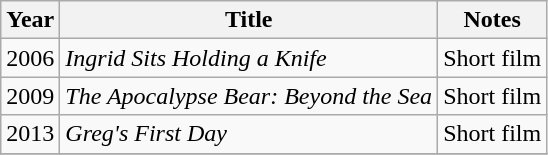<table class="wikitable">
<tr>
<th>Year</th>
<th>Title</th>
<th>Notes</th>
</tr>
<tr>
<td>2006</td>
<td><em>Ingrid Sits Holding a Knife</em></td>
<td>Short film</td>
</tr>
<tr>
<td>2009</td>
<td><em>The Apocalypse Bear: Beyond the Sea</em></td>
<td>Short film</td>
</tr>
<tr>
<td>2013</td>
<td><em>Greg's First Day</em></td>
<td>Short film</td>
</tr>
<tr>
</tr>
</table>
